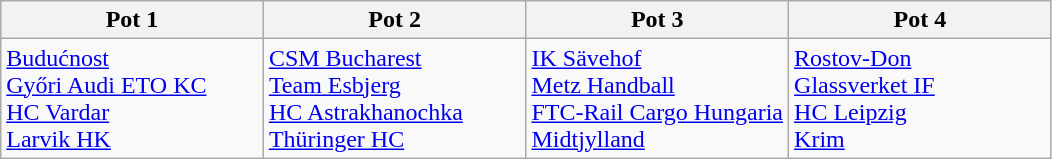<table class="wikitable">
<tr>
<th style="width:25%;">Pot 1</th>
<th style="width:25%;">Pot 2</th>
<th style="width:25%;">Pot 3</th>
<th style="width:25%;">Pot 4</th>
</tr>
<tr>
<td valign="top"> <a href='#'>Budućnost</a><br> <a href='#'>Győri Audi ETO KC</a><br> <a href='#'>HC Vardar</a><br> <a href='#'>Larvik HK</a></td>
<td valign="top"> <a href='#'>CSM Bucharest</a><br> <a href='#'>Team Esbjerg</a><br> <a href='#'>HC Astrakhanochka</a><br> <a href='#'>Thüringer HC</a></td>
<td valign="top"> <a href='#'>IK Sävehof</a><br> <a href='#'>Metz Handball</a><br> <a href='#'>FTC-Rail Cargo Hungaria</a><br> <a href='#'>Midtjylland</a></td>
<td valign="top"> <a href='#'>Rostov-Don</a><br> <a href='#'>Glassverket IF</a><br> <a href='#'>HC Leipzig</a><br> <a href='#'>Krim</a></td>
</tr>
</table>
